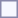<table style="border:1px solid #8888aa; background-color:#f7f8ff; padding:5px; font-size:95%; margin: 0px 12px 12px 0px;">
</table>
